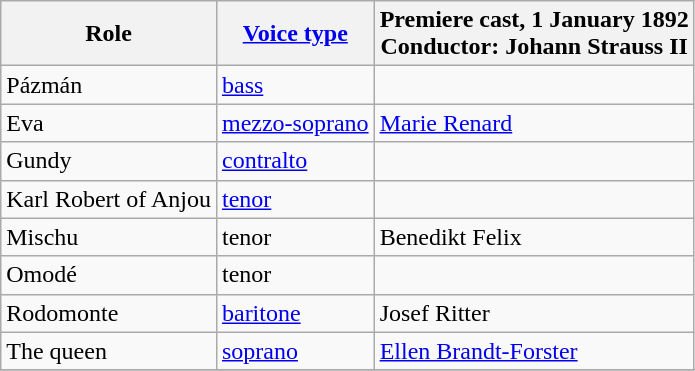<table class="wikitable">
<tr>
<th>Role</th>
<th><a href='#'>Voice type</a></th>
<th>Premiere cast, 1 January 1892<br>Conductor: Johann Strauss II</th>
</tr>
<tr>
<td>Pázmán</td>
<td><a href='#'>bass</a></td>
<td></td>
</tr>
<tr>
<td>Eva</td>
<td><a href='#'>mezzo-soprano</a></td>
<td><a href='#'>Marie Renard</a></td>
</tr>
<tr>
<td>Gundy</td>
<td><a href='#'>contralto</a></td>
<td></td>
</tr>
<tr>
<td>Karl Robert of Anjou</td>
<td><a href='#'>tenor</a></td>
<td></td>
</tr>
<tr>
<td>Mischu</td>
<td>tenor</td>
<td>Benedikt Felix</td>
</tr>
<tr>
<td>Omodé</td>
<td>tenor</td>
<td></td>
</tr>
<tr>
<td>Rodomonte</td>
<td><a href='#'>baritone</a></td>
<td>Josef Ritter</td>
</tr>
<tr>
<td>The queen</td>
<td><a href='#'>soprano</a></td>
<td><a href='#'>Ellen Brandt-Forster</a></td>
</tr>
<tr>
</tr>
</table>
